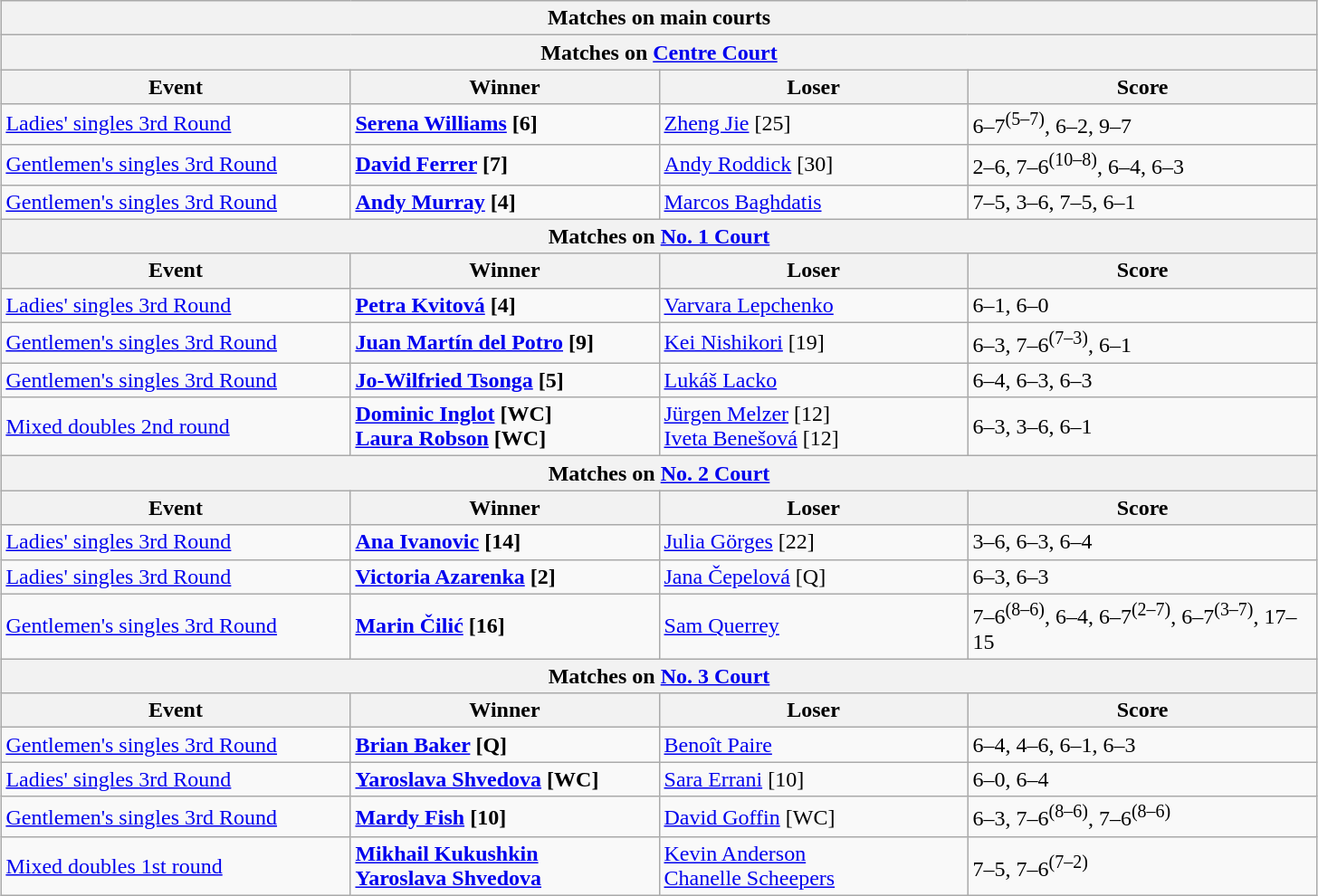<table class="wikitable collapsible uncollapsed" style="margin:auto;">
<tr>
<th colspan="4" style="white-space:nowrap;">Matches on main courts</th>
</tr>
<tr>
<th colspan="4">Matches on <a href='#'>Centre Court</a></th>
</tr>
<tr>
<th width=220>Event</th>
<th width=220>Winner</th>
<th width=220>Loser</th>
<th width=250>Score</th>
</tr>
<tr>
<td><a href='#'>Ladies' singles 3rd Round</a></td>
<td> <strong><a href='#'>Serena Williams</a> [6]</strong></td>
<td> <a href='#'>Zheng Jie</a> [25]</td>
<td>6–7<sup>(5–7)</sup>, 6–2, 9–7</td>
</tr>
<tr>
<td><a href='#'>Gentlemen's singles 3rd Round</a></td>
<td> <strong><a href='#'>David Ferrer</a> [7]</strong></td>
<td> <a href='#'>Andy Roddick</a> [30]</td>
<td>2–6, 7–6<sup>(10–8)</sup>, 6–4, 6–3</td>
</tr>
<tr>
<td><a href='#'>Gentlemen's singles 3rd Round</a></td>
<td> <strong><a href='#'>Andy Murray</a> [4]</strong></td>
<td> <a href='#'>Marcos Baghdatis</a></td>
<td>7–5, 3–6, 7–5, 6–1</td>
</tr>
<tr>
<th colspan="4">Matches on <a href='#'>No. 1 Court</a></th>
</tr>
<tr>
<th width=220>Event</th>
<th width=220>Winner</th>
<th width=220>Loser</th>
<th width=250>Score</th>
</tr>
<tr>
<td><a href='#'>Ladies' singles 3rd Round</a></td>
<td> <strong><a href='#'>Petra Kvitová</a> [4]</strong></td>
<td> <a href='#'>Varvara Lepchenko</a></td>
<td>6–1, 6–0</td>
</tr>
<tr>
<td><a href='#'>Gentlemen's singles 3rd Round</a></td>
<td> <strong><a href='#'>Juan Martín del Potro</a> [9]</strong></td>
<td> <a href='#'>Kei Nishikori</a> [19]</td>
<td>6–3, 7–6<sup>(7–3)</sup>, 6–1</td>
</tr>
<tr>
<td><a href='#'>Gentlemen's singles 3rd Round</a></td>
<td> <strong><a href='#'>Jo-Wilfried Tsonga</a> [5]</strong></td>
<td> <a href='#'>Lukáš Lacko</a></td>
<td>6–4, 6–3, 6–3</td>
</tr>
<tr>
<td><a href='#'>Mixed doubles 2nd round</a></td>
<td> <strong><a href='#'>Dominic Inglot</a> [WC]</strong><br> <strong><a href='#'>Laura Robson</a> [WC]</strong></td>
<td> <a href='#'>Jürgen Melzer</a> [12]<br> <a href='#'>Iveta Benešová</a> [12]</td>
<td>6–3, 3–6, 6–1</td>
</tr>
<tr>
<th colspan="4">Matches on <a href='#'>No. 2 Court</a></th>
</tr>
<tr>
<th width=220>Event</th>
<th width=220>Winner</th>
<th width=220>Loser</th>
<th width=250>Score</th>
</tr>
<tr>
<td><a href='#'>Ladies' singles 3rd Round</a></td>
<td> <strong><a href='#'>Ana Ivanovic</a> [14]</strong></td>
<td> <a href='#'>Julia Görges</a> [22]</td>
<td>3–6, 6–3, 6–4</td>
</tr>
<tr>
<td><a href='#'>Ladies' singles 3rd Round</a></td>
<td> <strong><a href='#'>Victoria Azarenka</a> [2]</strong></td>
<td> <a href='#'>Jana Čepelová</a> [Q]</td>
<td>6–3, 6–3</td>
</tr>
<tr>
<td><a href='#'>Gentlemen's singles 3rd Round</a></td>
<td> <strong><a href='#'>Marin Čilić</a> [16]</strong></td>
<td> <a href='#'>Sam Querrey</a></td>
<td>7–6<sup>(8–6)</sup>, 6–4, 6–7<sup>(2–7)</sup>, 6–7<sup>(3–7)</sup>, 17–15</td>
</tr>
<tr>
<th colspan="4">Matches on <a href='#'>No. 3 Court</a></th>
</tr>
<tr>
<th width=250>Event</th>
<th width=220>Winner</th>
<th width=220>Loser</th>
<th width=220>Score</th>
</tr>
<tr>
<td><a href='#'>Gentlemen's singles 3rd Round</a></td>
<td> <strong><a href='#'>Brian Baker</a> [Q]</strong></td>
<td> <a href='#'>Benoît Paire</a></td>
<td>6–4, 4–6, 6–1, 6–3</td>
</tr>
<tr>
<td><a href='#'>Ladies' singles 3rd Round</a></td>
<td> <strong><a href='#'>Yaroslava Shvedova</a> [WC]</strong></td>
<td> <a href='#'>Sara Errani</a> [10]</td>
<td>6–0, 6–4</td>
</tr>
<tr>
<td><a href='#'>Gentlemen's singles 3rd Round</a></td>
<td> <strong><a href='#'>Mardy Fish</a> [10]</strong></td>
<td> <a href='#'>David Goffin</a> [WC]</td>
<td>6–3, 7–6<sup>(8–6)</sup>, 7–6<sup>(8–6)</sup></td>
</tr>
<tr>
<td><a href='#'>Mixed doubles 1st round</a></td>
<td> <strong><a href='#'>Mikhail Kukushkin</a></strong><br> <strong><a href='#'>Yaroslava Shvedova</a></strong></td>
<td> <a href='#'>Kevin Anderson</a><br> <a href='#'>Chanelle Scheepers</a></td>
<td>7–5, 7–6<sup>(7–2)</sup></td>
</tr>
</table>
